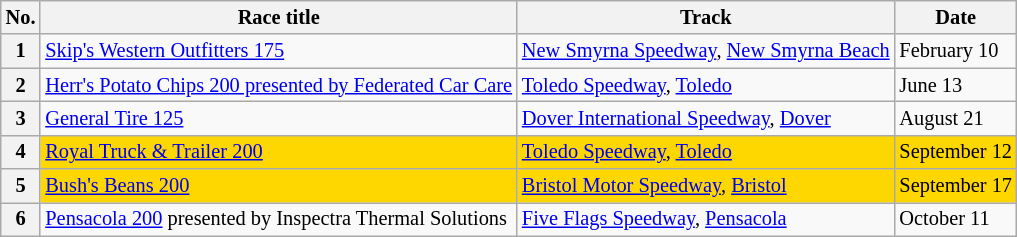<table class="wikitable" style="font-size:85%;">
<tr>
<th>No.</th>
<th>Race title</th>
<th>Track</th>
<th>Date</th>
</tr>
<tr>
<th>1</th>
<td><a href='#'>Skip's Western Outfitters 175</a></td>
<td><a href='#'>New Smyrna Speedway</a>, <a href='#'>New Smyrna Beach</a></td>
<td>February 10</td>
</tr>
<tr>
<th>2</th>
<td><a href='#'>Herr's Potato Chips 200 presented by Federated Car Care</a></td>
<td><a href='#'>Toledo Speedway</a>, <a href='#'>Toledo</a></td>
<td>June 13</td>
</tr>
<tr>
<th>3</th>
<td><a href='#'>General Tire 125</a></td>
<td><a href='#'>Dover International Speedway</a>, <a href='#'>Dover</a></td>
<td>August 21</td>
</tr>
<tr>
<th>4</th>
<td bgcolor=gold><a href='#'>Royal Truck & Trailer 200</a></td>
<td bgcolor=gold><a href='#'>Toledo Speedway</a>, <a href='#'>Toledo</a></td>
<td bgcolor=gold>September 12</td>
</tr>
<tr>
<th>5</th>
<td bgcolor=gold><a href='#'>Bush's Beans 200</a></td>
<td bgcolor=gold><a href='#'>Bristol Motor Speedway</a>, <a href='#'>Bristol</a></td>
<td bgcolor=gold>September 17</td>
</tr>
<tr>
<th>6</th>
<td><a href='#'>Pensacola 200</a> presented by Inspectra Thermal Solutions</td>
<td><a href='#'>Five Flags Speedway</a>, <a href='#'>Pensacola</a></td>
<td>October 11</td>
</tr>
</table>
